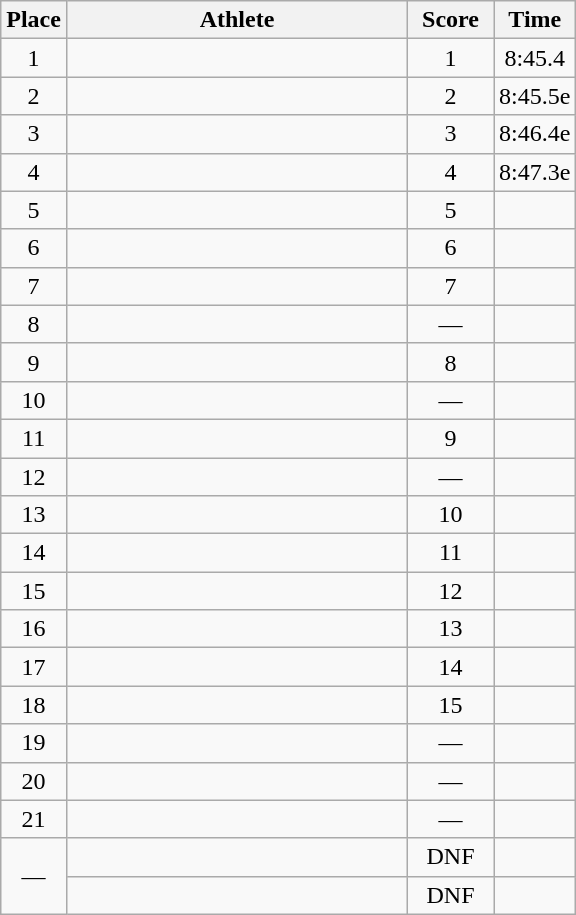<table class=wikitable style="text-align:center">
<tr>
<th width=20>Place</th>
<th width=220>Athlete</th>
<th width=50>Score</th>
<th>Time</th>
</tr>
<tr>
<td>1</td>
<td align=left></td>
<td>1</td>
<td>8:45.4</td>
</tr>
<tr>
<td>2</td>
<td align=left></td>
<td>2</td>
<td>8:45.5e</td>
</tr>
<tr>
<td>3</td>
<td align=left></td>
<td>3</td>
<td>8:46.4e</td>
</tr>
<tr>
<td>4</td>
<td align=left></td>
<td>4</td>
<td>8:47.3e</td>
</tr>
<tr>
<td>5</td>
<td align=left></td>
<td>5</td>
<td></td>
</tr>
<tr>
<td>6</td>
<td align=left></td>
<td>6</td>
<td></td>
</tr>
<tr>
<td>7</td>
<td align=left></td>
<td>7</td>
<td></td>
</tr>
<tr>
<td>8</td>
<td align=left><em></em></td>
<td>—</td>
<td></td>
</tr>
<tr>
<td>9</td>
<td align=left></td>
<td>8</td>
<td></td>
</tr>
<tr>
<td>10</td>
<td align=left><em></em></td>
<td>—</td>
<td></td>
</tr>
<tr>
<td>11</td>
<td align=left></td>
<td>9</td>
<td></td>
</tr>
<tr>
<td>12</td>
<td align=left><em></em></td>
<td>—</td>
<td></td>
</tr>
<tr>
<td>13</td>
<td align=left></td>
<td>10</td>
<td></td>
</tr>
<tr>
<td>14</td>
<td align=left></td>
<td>11</td>
<td></td>
</tr>
<tr>
<td>15</td>
<td align=left></td>
<td>12</td>
<td></td>
</tr>
<tr>
<td>16</td>
<td align=left></td>
<td>13</td>
<td></td>
</tr>
<tr>
<td>17</td>
<td align=left></td>
<td>14</td>
<td></td>
</tr>
<tr>
<td>18</td>
<td align=left></td>
<td>15</td>
<td></td>
</tr>
<tr>
<td>19</td>
<td align=left><em></em></td>
<td>—</td>
<td></td>
</tr>
<tr>
<td>20</td>
<td align=left><em></em></td>
<td>—</td>
<td></td>
</tr>
<tr>
<td>21</td>
<td align=left><em></em></td>
<td>—</td>
<td></td>
</tr>
<tr>
<td rowspan=2>—</td>
<td align=left><em></em></td>
<td>DNF</td>
<td></td>
</tr>
<tr>
<td align=left><em></em></td>
<td>DNF</td>
<td></td>
</tr>
</table>
